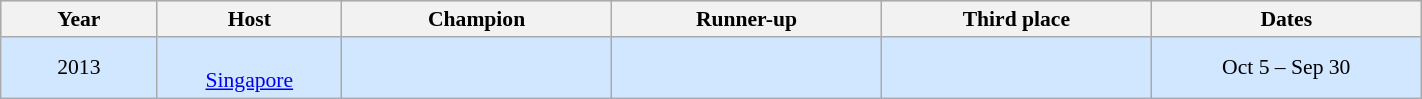<table class="wikitable" style="font-size:90%; width: 75%; text-align: center;">
<tr bgcolor=#C1D8FF>
<th width=11%>Year</th>
<th width=13%>Host</th>
<th width=19%>Champion</th>
<th width=19%>Runner-up</th>
<th width=19%>Third place</th>
<th width=19%>Dates</th>
</tr>
<tr bgcolor=#D0E7FF>
<td>2013</td>
<td><br><a href='#'>Singapore</a></td>
<td></td>
<td></td>
<td></td>
<td>Oct 5 – Sep 30</td>
</tr>
</table>
